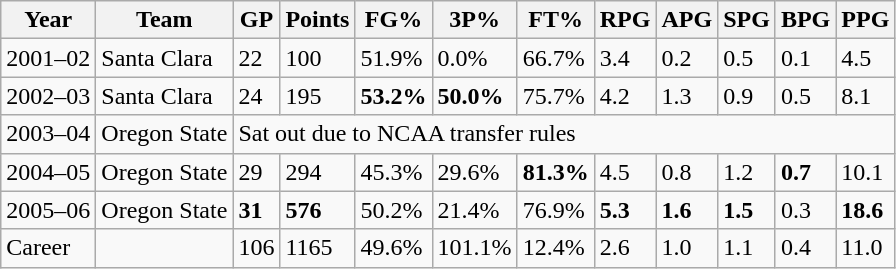<table class="wikitable">
<tr>
<th>Year</th>
<th>Team</th>
<th>GP</th>
<th>Points</th>
<th>FG%</th>
<th>3P%</th>
<th>FT%</th>
<th>RPG</th>
<th>APG</th>
<th>SPG</th>
<th>BPG</th>
<th>PPG</th>
</tr>
<tr>
<td>2001–02</td>
<td>Santa Clara</td>
<td>22</td>
<td>100</td>
<td>51.9%</td>
<td>0.0%</td>
<td>66.7%</td>
<td>3.4</td>
<td>0.2</td>
<td>0.5</td>
<td>0.1</td>
<td>4.5</td>
</tr>
<tr>
<td>2002–03</td>
<td>Santa Clara</td>
<td>24</td>
<td>195</td>
<td><strong>53.2%</strong></td>
<td><strong>50.0%</strong></td>
<td>75.7%</td>
<td>4.2</td>
<td>1.3</td>
<td>0.9</td>
<td>0.5</td>
<td>8.1</td>
</tr>
<tr>
<td>2003–04</td>
<td>Oregon State</td>
<td colspan="10">Sat out due to NCAA transfer rules</td>
</tr>
<tr>
<td>2004–05</td>
<td>Oregon State</td>
<td>29</td>
<td>294</td>
<td>45.3%</td>
<td>29.6%</td>
<td><strong>81.3%</strong></td>
<td>4.5</td>
<td>0.8</td>
<td>1.2</td>
<td><strong>0.7</strong></td>
<td>10.1</td>
</tr>
<tr>
<td>2005–06</td>
<td>Oregon State</td>
<td><strong>31</strong></td>
<td><strong>576</strong></td>
<td>50.2%</td>
<td>21.4%</td>
<td>76.9%</td>
<td><strong>5.3</strong></td>
<td><strong>1.6</strong></td>
<td><strong>1.5</strong></td>
<td>0.3</td>
<td><strong>18.6</strong></td>
</tr>
<tr>
<td>Career</td>
<td></td>
<td>106</td>
<td>1165</td>
<td>49.6%</td>
<td>101.1%</td>
<td>12.4%</td>
<td>2.6</td>
<td>1.0</td>
<td>1.1</td>
<td>0.4</td>
<td>11.0</td>
</tr>
</table>
